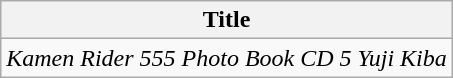<table class="wikitable">
<tr>
<th>Title</th>
</tr>
<tr>
<td><em>Kamen Rider 555 Photo Book CD 5 Yuji Kiba</em></td>
</tr>
</table>
